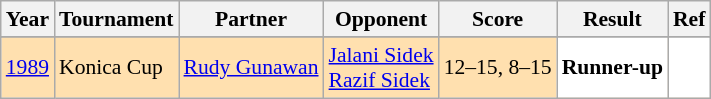<table class="sortable wikitable" style="font-size: 90%;">
<tr>
<th>Year</th>
<th>Tournament</th>
<th>Partner</th>
<th>Opponent</th>
<th>Score</th>
<th>Result</th>
<th>Ref</th>
</tr>
<tr>
</tr>
<tr style="background:#FFE0AF">
<td align="center"><a href='#'>1989</a></td>
<td align="left">Konica Cup</td>
<td align="left"> <a href='#'>Rudy Gunawan</a></td>
<td align="left"> <a href='#'>Jalani Sidek</a> <br>  <a href='#'>Razif Sidek</a></td>
<td align="left">12–15, 8–15</td>
<td style="text-align:left; background:white"> <strong>Runner-up</strong></td>
<td style="text-align:center; background:white"></td>
</tr>
</table>
